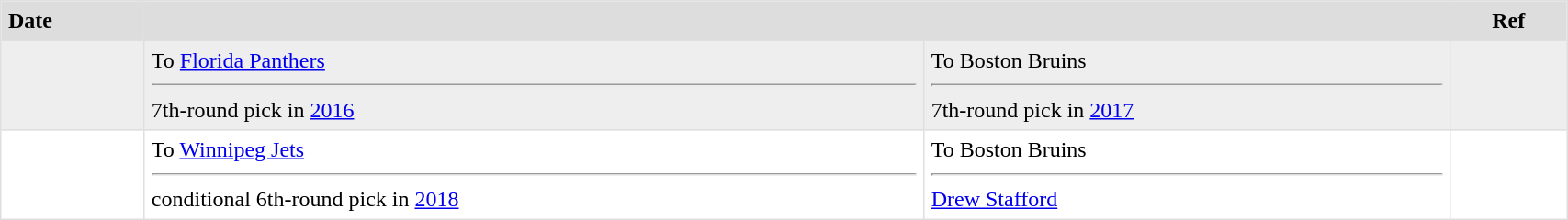<table border=1 style="border-collapse:collapse" bordercolor="#DFDFDF" cellpadding="5" width=90%>
<tr style="background:#ddd;">
<td><strong>Date</strong></td>
<th colspan="2"></th>
<th><strong>Ref</strong></th>
</tr>
<tr style="background:#eee;">
<td></td>
<td valign="top">To <a href='#'>Florida Panthers</a> <hr>7th-round pick in <a href='#'>2016</a></td>
<td valign="top">To Boston Bruins <hr>7th-round pick in <a href='#'>2017</a></td>
<td></td>
</tr>
<tr>
<td></td>
<td valign="top">To <a href='#'>Winnipeg Jets</a> <hr>conditional 6th-round pick in <a href='#'>2018</a></td>
<td valign="top">To Boston Bruins <hr><a href='#'>Drew Stafford</a></td>
<td></td>
</tr>
</table>
